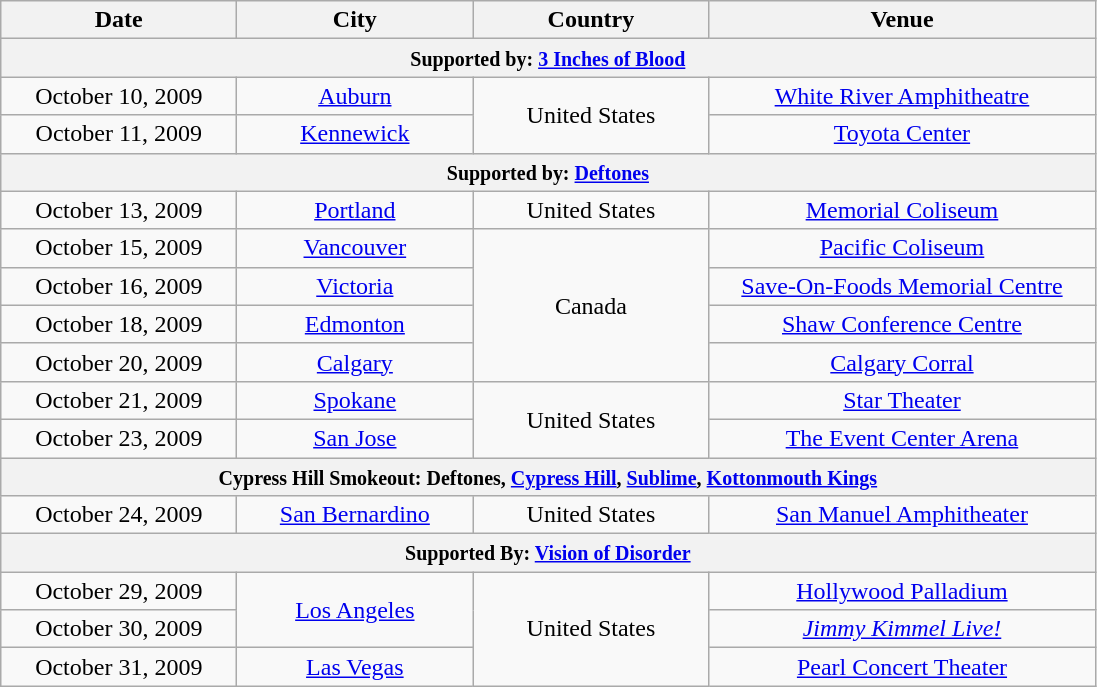<table class="wikitable" style="text-align:center;">
<tr>
<th width="150">Date</th>
<th width="150">City</th>
<th width="150">Country</th>
<th width="250">Venue</th>
</tr>
<tr>
<th colspan="4"><small>Supported by: <a href='#'>3 Inches of Blood</a></small></th>
</tr>
<tr>
<td>October 10, 2009</td>
<td><a href='#'>Auburn</a></td>
<td rowspan="2">United States</td>
<td><a href='#'>White River Amphitheatre</a></td>
</tr>
<tr>
<td>October 11, 2009</td>
<td><a href='#'>Kennewick</a></td>
<td><a href='#'>Toyota Center</a></td>
</tr>
<tr>
<th colspan="4"><small>Supported by: <a href='#'>Deftones</a></small></th>
</tr>
<tr>
<td>October 13, 2009</td>
<td><a href='#'>Portland</a></td>
<td>United States</td>
<td><a href='#'>Memorial Coliseum</a></td>
</tr>
<tr>
<td>October 15, 2009</td>
<td><a href='#'>Vancouver</a></td>
<td rowspan="4">Canada</td>
<td><a href='#'>Pacific Coliseum</a></td>
</tr>
<tr>
<td>October 16, 2009</td>
<td><a href='#'>Victoria</a></td>
<td><a href='#'>Save-On-Foods Memorial Centre</a></td>
</tr>
<tr>
<td>October 18, 2009</td>
<td><a href='#'>Edmonton</a></td>
<td><a href='#'>Shaw Conference Centre</a></td>
</tr>
<tr>
<td>October 20, 2009</td>
<td><a href='#'>Calgary</a></td>
<td><a href='#'>Calgary Corral</a></td>
</tr>
<tr>
<td>October 21, 2009</td>
<td><a href='#'>Spokane</a></td>
<td rowspan="2">United States</td>
<td><a href='#'>Star Theater</a></td>
</tr>
<tr>
<td>October 23, 2009</td>
<td><a href='#'>San Jose</a></td>
<td><a href='#'>The Event Center Arena</a></td>
</tr>
<tr>
<th colspan="4"><small> Cypress Hill Smokeout: Deftones, <a href='#'>Cypress Hill</a>, <a href='#'>Sublime</a>, <a href='#'>Kottonmouth Kings</a></small></th>
</tr>
<tr>
<td>October 24, 2009</td>
<td><a href='#'>San Bernardino</a></td>
<td>United States</td>
<td><a href='#'>San Manuel Amphitheater</a></td>
</tr>
<tr>
<th colspan="4"><small> Supported By: <a href='#'>Vision of Disorder</a></small></th>
</tr>
<tr>
<td>October 29, 2009</td>
<td rowspan="2"><a href='#'>Los Angeles</a></td>
<td rowspan="3">United States</td>
<td><a href='#'>Hollywood Palladium</a></td>
</tr>
<tr>
<td>October 30, 2009</td>
<td><em><a href='#'>Jimmy Kimmel Live!</a></em></td>
</tr>
<tr>
<td>October 31, 2009</td>
<td><a href='#'>Las Vegas</a></td>
<td><a href='#'>Pearl Concert Theater</a></td>
</tr>
</table>
